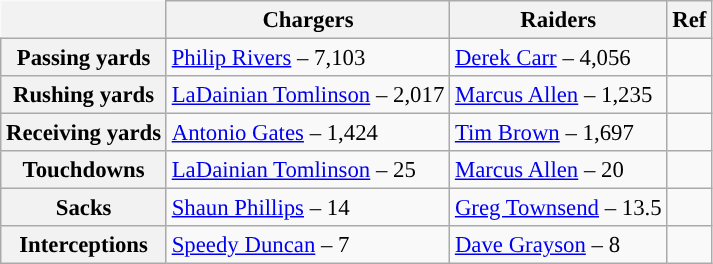<table class="wikitable" style="font-size: 95%; border: none;">
<tr>
<th style="border: none;"></th>
<th scope="col">Chargers</th>
<th scope="col">Raiders</th>
<th>Ref</th>
</tr>
<tr>
<th scope="row">Passing yards</th>
<td><a href='#'>Philip Rivers</a> – 7,103</td>
<td><a href='#'>Derek Carr</a> – 4,056</td>
<td></td>
</tr>
<tr>
<th scope="row">Rushing yards</th>
<td><a href='#'>LaDainian Tomlinson</a> – 2,017</td>
<td><a href='#'>Marcus Allen</a> – 1,235</td>
<td></td>
</tr>
<tr>
<th scope="row">Receiving yards</th>
<td><a href='#'>Antonio Gates</a> – 1,424</td>
<td><a href='#'>Tim Brown</a> – 1,697</td>
<td></td>
</tr>
<tr>
<th scope="row">Touchdowns</th>
<td><a href='#'>LaDainian Tomlinson</a> – 25</td>
<td><a href='#'>Marcus Allen</a> – 20</td>
<td></td>
</tr>
<tr>
<th scope="row">Sacks</th>
<td><a href='#'>Shaun Phillips</a> – 14</td>
<td><a href='#'>Greg Townsend</a> – 13.5</td>
<td></td>
</tr>
<tr>
<th scope="row">Interceptions</th>
<td><a href='#'>Speedy Duncan</a> – 7</td>
<td><a href='#'>Dave Grayson</a> – 8</td>
<td></td>
</tr>
</table>
